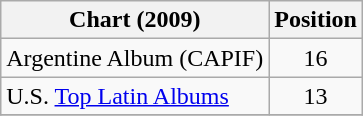<table class="wikitable">
<tr>
<th>Chart (2009)</th>
<th>Position</th>
</tr>
<tr>
<td>Argentine Album (CAPIF)</td>
<td align="center">16</td>
</tr>
<tr>
<td align="left">U.S. <a href='#'>Top Latin Albums</a></td>
<td align="center">13</td>
</tr>
<tr>
</tr>
</table>
